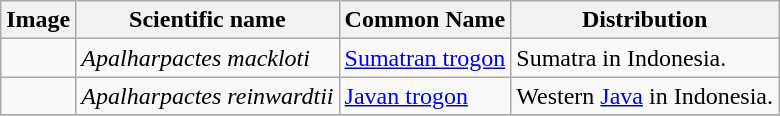<table class="wikitable">
<tr>
<th>Image</th>
<th>Scientific name</th>
<th>Common Name</th>
<th>Distribution</th>
</tr>
<tr>
<td></td>
<td><em>Apalharpactes mackloti</em></td>
<td><a href='#'>Sumatran trogon</a></td>
<td>Sumatra in Indonesia.</td>
</tr>
<tr>
<td></td>
<td><em>Apalharpactes reinwardtii</em></td>
<td><a href='#'>Javan trogon</a></td>
<td>Western <a href='#'>Java</a> in Indonesia.</td>
</tr>
<tr>
</tr>
</table>
